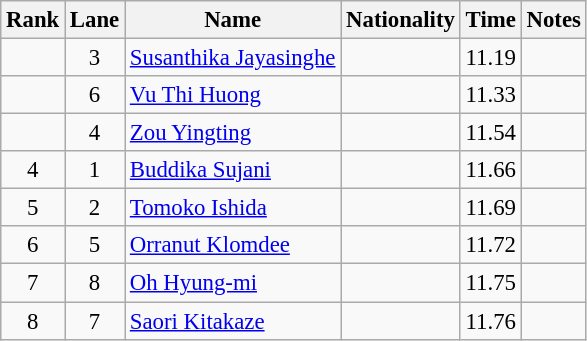<table class="wikitable sortable" style="text-align:center;font-size:95%">
<tr>
<th>Rank</th>
<th>Lane</th>
<th>Name</th>
<th>Nationality</th>
<th>Time</th>
<th>Notes</th>
</tr>
<tr>
<td></td>
<td>3</td>
<td align=left><a href='#'>Susanthika Jayasinghe</a></td>
<td align=left></td>
<td>11.19</td>
<td></td>
</tr>
<tr>
<td></td>
<td>6</td>
<td align=left><a href='#'>Vu Thi Huong</a></td>
<td align=left></td>
<td>11.33</td>
<td></td>
</tr>
<tr>
<td></td>
<td>4</td>
<td align=left><a href='#'>Zou Yingting</a></td>
<td align=left></td>
<td>11.54</td>
<td></td>
</tr>
<tr>
<td>4</td>
<td>1</td>
<td align=left><a href='#'>Buddika Sujani</a></td>
<td align=left></td>
<td>11.66</td>
<td></td>
</tr>
<tr>
<td>5</td>
<td>2</td>
<td align=left><a href='#'>Tomoko Ishida</a></td>
<td align=left></td>
<td>11.69</td>
<td></td>
</tr>
<tr>
<td>6</td>
<td>5</td>
<td align=left><a href='#'>Orranut Klomdee</a></td>
<td align=left></td>
<td>11.72</td>
<td></td>
</tr>
<tr>
<td>7</td>
<td>8</td>
<td align=left><a href='#'>Oh Hyung-mi</a></td>
<td align=left></td>
<td>11.75</td>
<td></td>
</tr>
<tr>
<td>8</td>
<td>7</td>
<td align=left><a href='#'>Saori Kitakaze</a></td>
<td align=left></td>
<td>11.76</td>
<td></td>
</tr>
</table>
